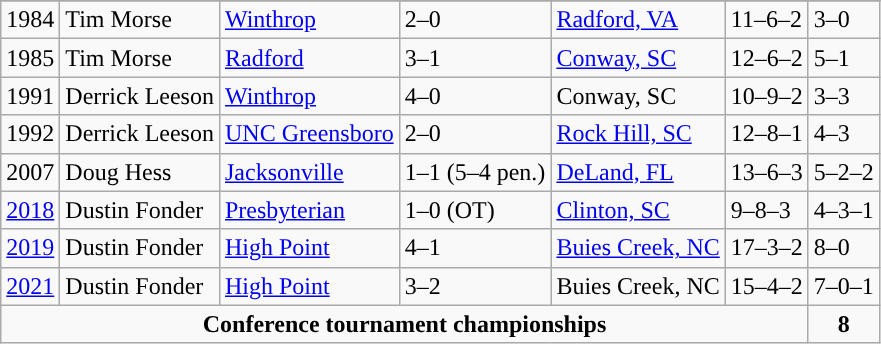<table class="wikitable" style="font-size:100%;" style="text-align: center;">
<tr>
</tr>
<tr>
<td>1984</td>
<td>Tim Morse</td>
<td><a href='#'>Winthrop</a></td>
<td>2–0</td>
<td><a href='#'>Radford, VA</a></td>
<td>11–6–2</td>
<td>3–0</td>
</tr>
<tr>
<td>1985</td>
<td>Tim Morse</td>
<td><a href='#'>Radford</a></td>
<td>3–1</td>
<td><a href='#'>Conway, SC</a></td>
<td>12–6–2</td>
<td>5–1</td>
</tr>
<tr>
<td>1991</td>
<td>Derrick Leeson</td>
<td><a href='#'>Winthrop</a></td>
<td>4–0</td>
<td>Conway, SC</td>
<td>10–9–2</td>
<td>3–3</td>
</tr>
<tr>
<td>1992</td>
<td>Derrick Leeson</td>
<td><a href='#'>UNC Greensboro</a></td>
<td>2–0</td>
<td><a href='#'>Rock Hill, SC</a></td>
<td>12–8–1</td>
<td>4–3</td>
</tr>
<tr>
<td>2007</td>
<td>Doug Hess</td>
<td><a href='#'>Jacksonville</a></td>
<td>1–1 (5–4 pen.)</td>
<td><a href='#'>DeLand, FL</a></td>
<td>13–6–3</td>
<td>5–2–2</td>
</tr>
<tr>
<td><a href='#'>2018</a></td>
<td>Dustin Fonder</td>
<td><a href='#'>Presbyterian</a></td>
<td>1–0 (OT)</td>
<td><a href='#'>Clinton, SC</a></td>
<td>9–8–3</td>
<td>4–3–1</td>
</tr>
<tr>
<td><a href='#'>2019</a></td>
<td>Dustin Fonder</td>
<td><a href='#'>High Point</a></td>
<td>4–1</td>
<td><a href='#'>Buies Creek, NC</a></td>
<td>17–3–2</td>
<td>8–0</td>
</tr>
<tr>
<td><a href='#'>2021</a></td>
<td>Dustin Fonder</td>
<td><a href='#'>High Point</a></td>
<td>3–2</td>
<td>Buies Creek, NC</td>
<td>15–4–2</td>
<td>7–0–1</td>
</tr>
<tr style="text-align:center; ">
<td colspan="6"><strong>Conference tournament championships</strong></td>
<td colspan="1"><strong>8</strong></td>
</tr>
</table>
